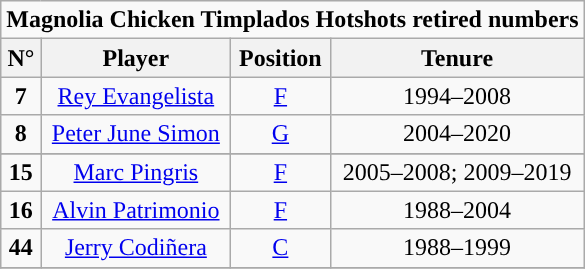<table class="wikitable sortable" style="text-align:center">
<tr>
<td colspan="4"><strong>Magnolia Chicken Timplados Hotshots retired numbers</strong></td>
</tr>
<tr>
<th>N°</th>
<th>Player</th>
<th>Position</th>
<th>Tenure</th>
</tr>
<tr>
<td><strong>7</strong></td>
<td><a href='#'>Rey Evangelista</a></td>
<td><a href='#'>F</a></td>
<td>1994–2008</td>
</tr>
<tr>
<td><strong>8</strong></td>
<td><a href='#'>Peter June Simon</a></td>
<td><a href='#'>G</a></td>
<td>2004–2020</td>
</tr>
<tr>
</tr>
<tr>
<td><strong>15</strong></td>
<td><a href='#'>Marc Pingris</a></td>
<td><a href='#'>F</a></td>
<td>2005–2008; 2009–2019</td>
</tr>
<tr>
<td><strong>16</strong></td>
<td><a href='#'>Alvin Patrimonio</a></td>
<td><a href='#'>F</a></td>
<td>1988–2004</td>
</tr>
<tr>
<td><strong>44</strong></td>
<td><a href='#'>Jerry Codiñera</a></td>
<td><a href='#'>C</a></td>
<td>1988–1999</td>
</tr>
<tr>
</tr>
</table>
